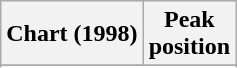<table class="wikitable sortable">
<tr>
<th align="left">Chart (1998)</th>
<th align="center">Peak<br>position</th>
</tr>
<tr>
</tr>
<tr>
</tr>
<tr>
</tr>
</table>
